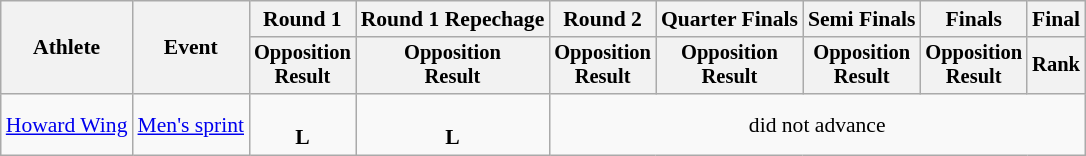<table class="wikitable" style="font-size:90%">
<tr>
<th rowspan="2">Athlete</th>
<th rowspan="2">Event</th>
<th>Round 1</th>
<th>Round 1 Repechage</th>
<th>Round 2</th>
<th>Quarter Finals</th>
<th>Semi Finals</th>
<th>Finals</th>
<th>Final</th>
</tr>
<tr style="font-size:95%">
<th>Opposition<br>Result</th>
<th>Opposition<br>Result</th>
<th>Opposition<br>Result</th>
<th>Opposition<br>Result</th>
<th>Opposition<br>Result</th>
<th>Opposition<br>Result</th>
<th>Rank</th>
</tr>
<tr align=center>
<td align=left><a href='#'>Howard Wing</a></td>
<td align=left><a href='#'>Men's sprint</a></td>
<td><br><strong>L</strong></td>
<td><br><strong>L</strong></td>
<td colspan=5>did not advance</td>
</tr>
</table>
